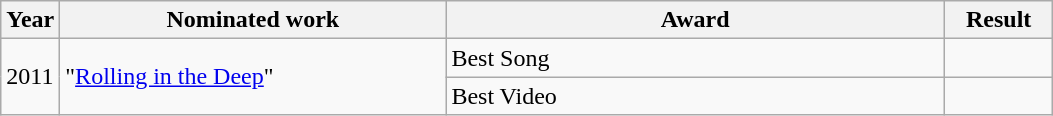<table class="wikitable">
<tr>
<th>Year</th>
<th width="250">Nominated work</th>
<th width="325">Award</th>
<th width="65">Result</th>
</tr>
<tr>
<td rowspan="2">2011</td>
<td rowspan="2">"<a href='#'>Rolling in the Deep</a>"</td>
<td>Best Song</td>
<td></td>
</tr>
<tr>
<td>Best Video</td>
<td></td>
</tr>
</table>
